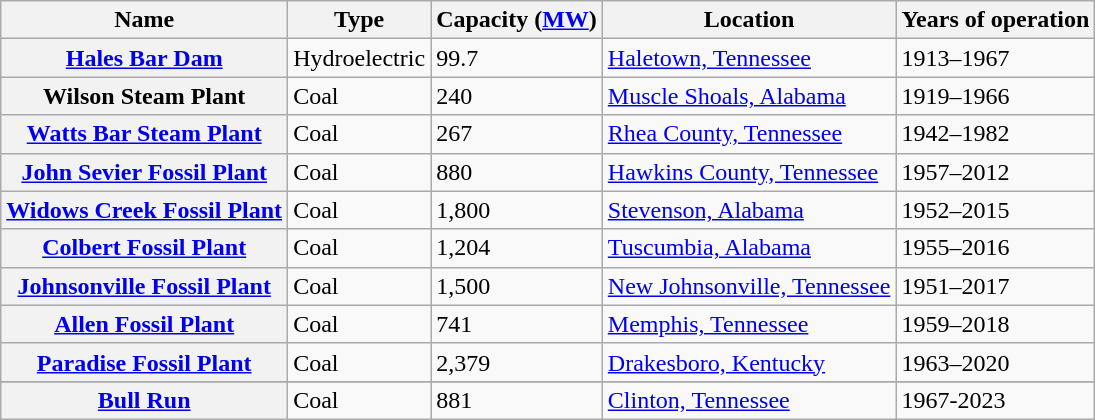<table class="wikitable sortable">
<tr>
<th scope="col">Name</th>
<th scope="col">Type</th>
<th scope="col">Capacity (<a href='#'>MW</a>)</th>
<th scope="col">Location</th>
<th scope="col">Years of operation</th>
</tr>
<tr>
<th scope="row"><a href='#'>Hales Bar Dam</a></th>
<td>Hydroelectric</td>
<td>99.7</td>
<td><a href='#'>Haletown, Tennessee</a></td>
<td>1913–1967</td>
</tr>
<tr>
<th scope="row">Wilson Steam Plant</th>
<td>Coal</td>
<td>240</td>
<td><a href='#'>Muscle Shoals, Alabama</a></td>
<td>1919–1966</td>
</tr>
<tr>
<th scope="row"><a href='#'>Watts Bar Steam Plant</a></th>
<td>Coal</td>
<td>267</td>
<td><a href='#'>Rhea County, Tennessee</a></td>
<td>1942–1982</td>
</tr>
<tr>
<th scope="row"><a href='#'>John Sevier Fossil Plant</a></th>
<td>Coal</td>
<td>880</td>
<td><a href='#'>Hawkins County, Tennessee</a></td>
<td>1957–2012</td>
</tr>
<tr>
<th scope="row"><a href='#'>Widows Creek Fossil Plant</a></th>
<td>Coal</td>
<td>1,800</td>
<td><a href='#'>Stevenson, Alabama</a></td>
<td>1952–2015</td>
</tr>
<tr>
<th scope="row"><a href='#'>Colbert Fossil Plant</a></th>
<td>Coal</td>
<td>1,204</td>
<td><a href='#'>Tuscumbia, Alabama</a></td>
<td>1955–2016</td>
</tr>
<tr>
<th scope="row"><a href='#'>Johnsonville Fossil Plant</a></th>
<td>Coal</td>
<td>1,500</td>
<td><a href='#'>New Johnsonville, Tennessee</a></td>
<td>1951–2017</td>
</tr>
<tr>
<th scope="row"><a href='#'>Allen Fossil Plant</a></th>
<td>Coal</td>
<td>741</td>
<td><a href='#'>Memphis, Tennessee</a></td>
<td>1959–2018</td>
</tr>
<tr>
<th scope="row"><a href='#'>Paradise Fossil Plant</a></th>
<td>Coal</td>
<td>2,379</td>
<td><a href='#'>Drakesboro, Kentucky</a></td>
<td>1963–2020</td>
</tr>
<tr>
</tr>
<tr>
<th scope="row"><a href='#'>Bull Run</a></th>
<td>Coal</td>
<td>881</td>
<td><a href='#'>Clinton, Tennessee</a></td>
<td>1967-2023</td>
</tr>
</table>
